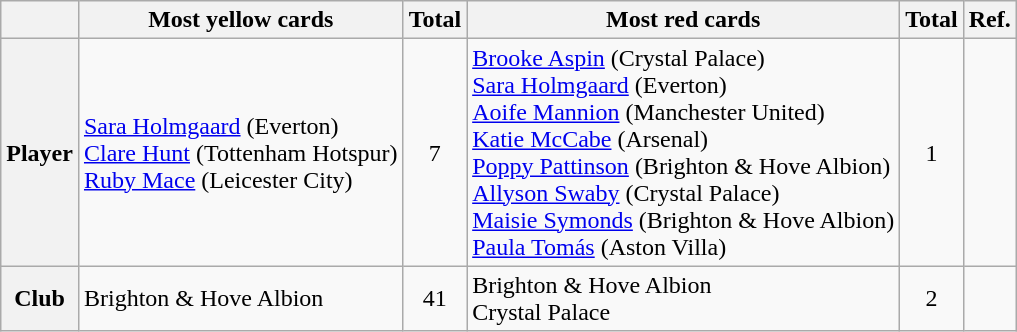<table class="wikitable" style="text-align:center"|->
<tr>
<th></th>
<th>Most yellow cards</th>
<th>Total</th>
<th>Most red cards</th>
<th>Total</th>
<th>Ref.</th>
</tr>
<tr>
<th>Player</th>
<td align="left"> <a href='#'>Sara Holmgaard</a> (Everton)<br> <a href='#'>Clare Hunt</a> (Tottenham Hotspur)<br> <a href='#'>Ruby Mace</a> (Leicester City)</td>
<td>7</td>
<td align="left"> <a href='#'>Brooke Aspin</a> (Crystal Palace)<br> <a href='#'>Sara Holmgaard</a> (Everton)<br> <a href='#'>Aoife Mannion</a> (Manchester United)<br> <a href='#'>Katie McCabe</a> (Arsenal)<br> <a href='#'>Poppy Pattinson</a> (Brighton & Hove Albion)<br> <a href='#'>Allyson Swaby</a> (Crystal Palace)<br> <a href='#'>Maisie Symonds</a> (Brighton & Hove Albion)<br> <a href='#'>Paula Tomás</a> (Aston Villa)</td>
<td>1</td>
<td></td>
</tr>
<tr>
<th>Club</th>
<td align="left">Brighton & Hove Albion</td>
<td>41</td>
<td align="left">Brighton & Hove Albion<br>Crystal Palace</td>
<td>2</td>
<td></td>
</tr>
</table>
